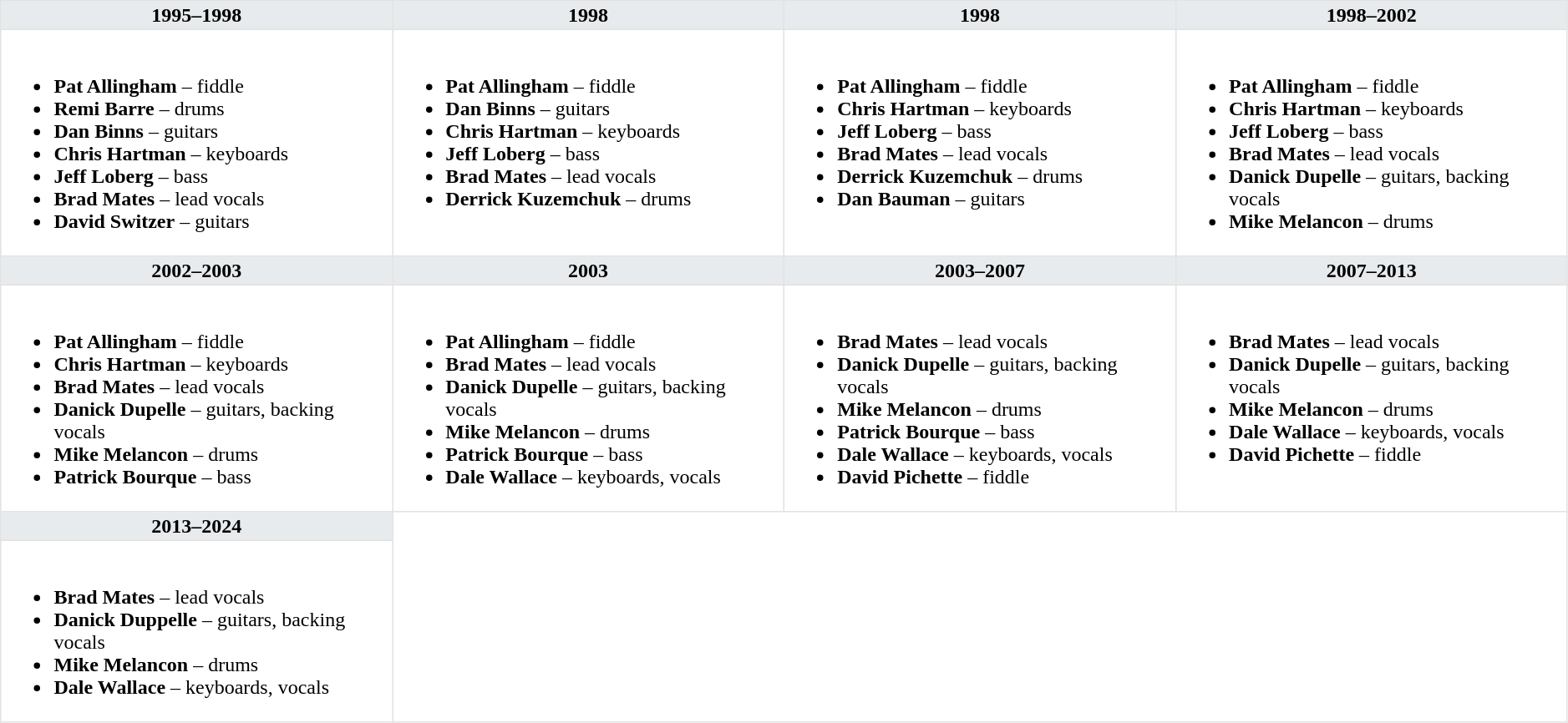<table class="toccolours" border=1 cellpadding=2 cellspacing=0 style="float: width: 375px; margin: 0 0 1em 1em; border-collapse: collapse; border: 1px solid #E2E2E2;" width=99%>
<tr>
<th bgcolor="#E7EBEE" valign=top width=25%>1995–1998</th>
<th bgcolor="#E7EBEE" valign=top width=25%>1998</th>
<th bgcolor="#E7EBEE" valign=top width=25%>1998</th>
<th bgcolor="#E7EBEE" valign=top width=25%>1998–2002</th>
</tr>
<tr>
<td valign=top><br><ul><li><strong>Pat Allingham</strong> – fiddle</li><li><strong>Remi Barre</strong> – drums</li><li><strong>Dan Binns</strong> – guitars</li><li><strong>Chris Hartman</strong> – keyboards</li><li><strong>Jeff Loberg</strong> – bass</li><li><strong>Brad Mates</strong> – lead vocals</li><li><strong>David Switzer</strong> – guitars</li></ul></td>
<td valign=top><br><ul><li><strong>Pat Allingham</strong> – fiddle</li><li><strong>Dan Binns</strong> – guitars</li><li><strong>Chris Hartman</strong> – keyboards</li><li><strong>Jeff Loberg</strong> – bass</li><li><strong>Brad Mates</strong> – lead vocals</li><li><strong>Derrick Kuzemchuk</strong> – drums</li></ul></td>
<td valign=top><br><ul><li><strong>Pat Allingham</strong> – fiddle</li><li><strong>Chris Hartman</strong> – keyboards</li><li><strong>Jeff Loberg</strong> – bass</li><li><strong>Brad Mates</strong> – lead vocals</li><li><strong>Derrick Kuzemchuk</strong> – drums</li><li><strong>Dan Bauman</strong> – guitars</li></ul></td>
<td valign=top><br><ul><li><strong>Pat Allingham</strong> – fiddle</li><li><strong>Chris Hartman</strong> – keyboards</li><li><strong>Jeff Loberg</strong> – bass</li><li><strong>Brad Mates</strong> – lead vocals</li><li><strong>Danick Dupelle</strong> – guitars, backing vocals</li><li><strong>Mike Melancon</strong> – drums</li></ul></td>
</tr>
<tr>
<th bgcolor="#E7EBEE" valign=top width=25%>2002–2003</th>
<th bgcolor="#E7EBEE" valign=top width=25%>2003</th>
<th bgcolor="#E7EBEE" valign=top width=25%>2003–2007</th>
<th bgcolor="#E7EBEE" valign=top width=25%>2007–2013</th>
</tr>
<tr>
<td valign=top><br><ul><li><strong>Pat Allingham</strong> – fiddle</li><li><strong>Chris Hartman</strong> – keyboards</li><li><strong>Brad Mates</strong> – lead vocals</li><li><strong>Danick Dupelle</strong> – guitars, backing vocals</li><li><strong>Mike Melancon</strong> – drums</li><li><strong>Patrick Bourque</strong> – bass</li></ul></td>
<td valign=top><br><ul><li><strong>Pat Allingham</strong> – fiddle</li><li><strong>Brad Mates</strong> – lead vocals</li><li><strong>Danick Dupelle</strong> – guitars, backing vocals</li><li><strong>Mike Melancon</strong> – drums</li><li><strong>Patrick Bourque</strong> – bass</li><li><strong>Dale Wallace</strong> – keyboards, vocals</li></ul></td>
<td valign=top><br><ul><li><strong>Brad Mates</strong> – lead vocals</li><li><strong>Danick Dupelle</strong> – guitars, backing vocals</li><li><strong>Mike Melancon</strong> – drums</li><li><strong>Patrick Bourque</strong> – bass</li><li><strong>Dale Wallace</strong> – keyboards, vocals</li><li><strong>David Pichette</strong> – fiddle</li></ul></td>
<td valign=top><br><ul><li><strong>Brad Mates</strong> – lead vocals</li><li><strong>Danick Dupelle</strong> – guitars, backing vocals</li><li><strong>Mike Melancon</strong> – drums</li><li><strong>Dale Wallace</strong> – keyboards, vocals</li><li><strong>David Pichette</strong> – fiddle</li></ul></td>
</tr>
<tr>
<th bgcolor="#E7EBEE" valign=top width=25%>2013–2024</th>
</tr>
<tr>
<td valign=top><br><ul><li><strong>Brad Mates</strong> – lead vocals</li><li><strong>Danick Duppelle</strong> – guitars, backing vocals</li><li><strong>Mike Melancon</strong> – drums</li><li><strong>Dale Wallace</strong> – keyboards, vocals</li></ul></td>
</tr>
</table>
